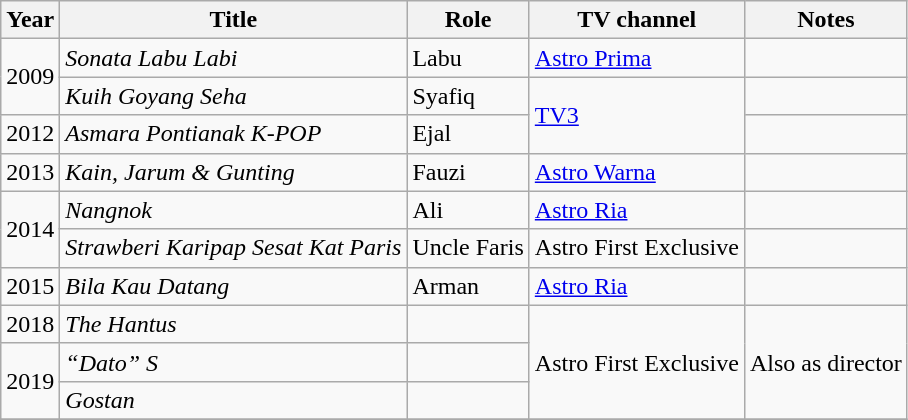<table class="wikitable">
<tr>
<th>Year</th>
<th>Title</th>
<th>Role</th>
<th>TV channel</th>
<th>Notes</th>
</tr>
<tr>
<td rowspan="2">2009</td>
<td><em>Sonata Labu Labi</em></td>
<td>Labu</td>
<td><a href='#'>Astro Prima</a></td>
<td></td>
</tr>
<tr>
<td><em>Kuih Goyang Seha</em></td>
<td>Syafiq</td>
<td rowspan="2"><a href='#'>TV3</a></td>
<td></td>
</tr>
<tr>
<td>2012</td>
<td><em>Asmara Pontianak K-POP</em></td>
<td>Ejal</td>
<td></td>
</tr>
<tr>
<td>2013</td>
<td><em>Kain, Jarum & Gunting</em></td>
<td>Fauzi</td>
<td><a href='#'>Astro Warna</a></td>
<td></td>
</tr>
<tr>
<td rowspan="2">2014</td>
<td><em>Nangnok</em></td>
<td>Ali</td>
<td><a href='#'>Astro Ria</a></td>
<td></td>
</tr>
<tr>
<td><em>Strawberi Karipap Sesat Kat Paris</em></td>
<td>Uncle Faris</td>
<td>Astro First Exclusive</td>
<td></td>
</tr>
<tr>
<td>2015</td>
<td><em>Bila Kau Datang</em></td>
<td>Arman</td>
<td><a href='#'>Astro Ria</a></td>
<td></td>
</tr>
<tr>
<td>2018</td>
<td><em>The Hantus</em></td>
<td></td>
<td rowspan="3">Astro First Exclusive</td>
<td rowspan="3">Also as director</td>
</tr>
<tr>
<td rowspan="2">2019</td>
<td><em>“Dato” S</em></td>
<td></td>
</tr>
<tr>
<td><em>Gostan</em></td>
<td></td>
</tr>
<tr>
</tr>
</table>
